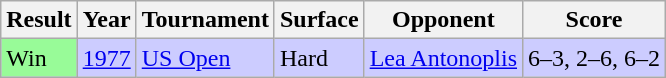<table class="sortable wikitable">
<tr>
<th>Result</th>
<th>Year</th>
<th>Tournament</th>
<th>Surface</th>
<th>Opponent</th>
<th>Score</th>
</tr>
<tr bgcolor=CCCCFF>
<td style="background:#98fb98;">Win</td>
<td><a href='#'>1977</a></td>
<td><a href='#'>US Open</a></td>
<td>Hard</td>
<td> <a href='#'>Lea Antonoplis</a></td>
<td>6–3, 2–6, 6–2</td>
</tr>
</table>
